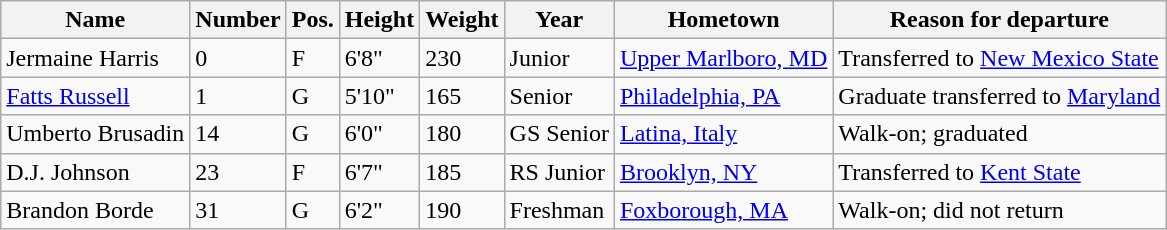<table class="wikitable sortable" border="1">
<tr>
<th>Name</th>
<th>Number</th>
<th>Pos.</th>
<th>Height</th>
<th>Weight</th>
<th>Year</th>
<th>Hometown</th>
<th class="unsortable">Reason for departure</th>
</tr>
<tr>
<td>Jermaine Harris</td>
<td>0</td>
<td>F</td>
<td>6'8"</td>
<td>230</td>
<td>Junior</td>
<td><a href='#'>Upper Marlboro, MD</a></td>
<td>Transferred to <a href='#'>New Mexico State</a></td>
</tr>
<tr>
<td><a href='#'>Fatts Russell</a></td>
<td>1</td>
<td>G</td>
<td>5'10"</td>
<td>165</td>
<td>Senior</td>
<td><a href='#'>Philadelphia, PA</a></td>
<td>Graduate transferred to <a href='#'>Maryland</a></td>
</tr>
<tr>
<td>Umberto Brusadin</td>
<td>14</td>
<td>G</td>
<td>6'0"</td>
<td>180</td>
<td>GS Senior</td>
<td><a href='#'>Latina, Italy</a></td>
<td>Walk-on; graduated</td>
</tr>
<tr>
<td>D.J. Johnson</td>
<td>23</td>
<td>F</td>
<td>6'7"</td>
<td>185</td>
<td>RS Junior</td>
<td><a href='#'>Brooklyn, NY</a></td>
<td>Transferred to <a href='#'>Kent State</a></td>
</tr>
<tr>
<td>Brandon Borde</td>
<td>31</td>
<td>G</td>
<td>6'2"</td>
<td>190</td>
<td>Freshman</td>
<td><a href='#'>Foxborough, MA</a></td>
<td>Walk-on; did not return</td>
</tr>
</table>
